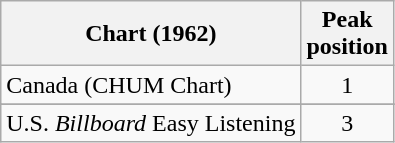<table class="wikitable sortable">
<tr>
<th align="left">Chart (1962)</th>
<th style="text-align:center;">Peak<br>position</th>
</tr>
<tr>
<td align="left">Canada (CHUM Chart)</td>
<td style="text-align:center;">1</td>
</tr>
<tr>
</tr>
<tr>
</tr>
<tr>
<td align="left">U.S. <em>Billboard</em> Easy Listening</td>
<td style="text-align:center;">3</td>
</tr>
</table>
